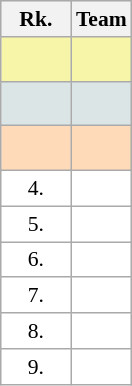<table class="wikitable" style="border:1px solid #AAAAAA;font-size:90%">
<tr bgcolor="#E4E4E4">
<th style="border-bottom:1px solid #AAAAAA" width=40>Rk.</th>
<th style="border-bottom:1px solid #AAAAAA">Team</th>
</tr>
<tr bgcolor="#F7F6A8">
<td align="center" style="height:23px"></td>
<td><strong></strong></td>
</tr>
<tr bgcolor="#DCE5E5">
<td align="center" style="height:23px"></td>
<td></td>
</tr>
<tr bgcolor="#FFDAB9">
<td align="center" style="height:23px"></td>
<td></td>
</tr>
<tr style="background:#ffffff;">
<td align="center">4.</td>
<td></td>
</tr>
<tr style="background:#ffffff;">
<td align="center">5.</td>
<td></td>
</tr>
<tr style="background:#ffffff;">
<td align="center">6.</td>
<td></td>
</tr>
<tr style="background:#ffffff;">
<td align="center">7.</td>
<td></td>
</tr>
<tr style="background:#ffffff;">
<td align="center">8.</td>
<td></td>
</tr>
<tr style="background:#ffffff;">
<td align="center">9.</td>
<td></td>
</tr>
</table>
